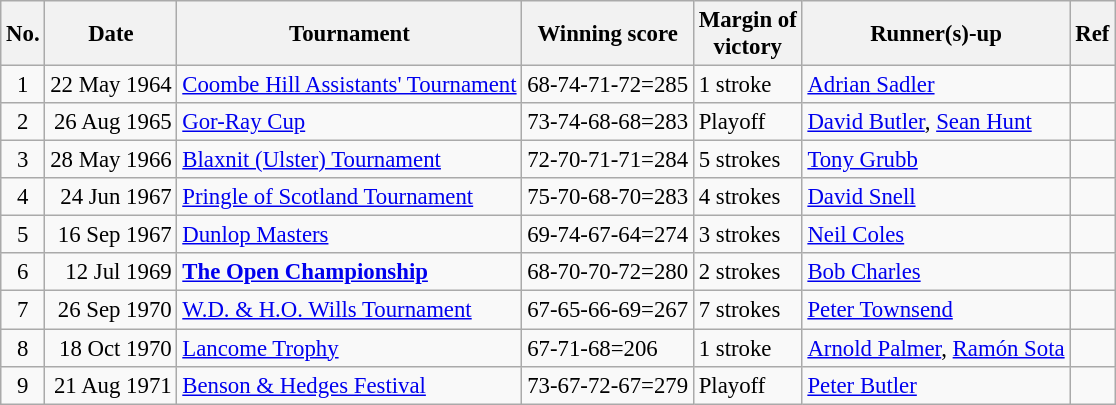<table class="wikitable" style="font-size:95%;">
<tr>
<th>No.</th>
<th>Date</th>
<th>Tournament</th>
<th>Winning score</th>
<th>Margin of<br>victory</th>
<th>Runner(s)-up</th>
<th>Ref</th>
</tr>
<tr>
<td align=center>1</td>
<td align=right>22 May 1964</td>
<td><a href='#'>Coombe Hill Assistants' Tournament</a></td>
<td>68-74-71-72=285</td>
<td>1 stroke</td>
<td> <a href='#'>Adrian Sadler</a></td>
<td></td>
</tr>
<tr>
<td align=center>2</td>
<td align=right>26 Aug 1965</td>
<td><a href='#'>Gor-Ray Cup</a></td>
<td>73-74-68-68=283</td>
<td>Playoff</td>
<td> <a href='#'>David Butler</a>,  <a href='#'>Sean Hunt</a></td>
<td></td>
</tr>
<tr>
<td align=center>3</td>
<td align=right>28 May 1966</td>
<td><a href='#'>Blaxnit (Ulster) Tournament</a></td>
<td>72-70-71-71=284</td>
<td>5 strokes</td>
<td> <a href='#'>Tony Grubb</a></td>
<td></td>
</tr>
<tr>
<td align=center>4</td>
<td align=right>24 Jun 1967</td>
<td><a href='#'>Pringle of Scotland Tournament</a></td>
<td>75-70-68-70=283</td>
<td>4 strokes</td>
<td> <a href='#'>David Snell</a></td>
<td></td>
</tr>
<tr>
<td align=center>5</td>
<td align=right>16 Sep 1967</td>
<td><a href='#'>Dunlop Masters</a></td>
<td>69-74-67-64=274</td>
<td>3 strokes</td>
<td> <a href='#'>Neil Coles</a></td>
<td></td>
</tr>
<tr>
<td align=center>6</td>
<td align=right>12 Jul 1969</td>
<td><strong><a href='#'>The Open Championship</a></strong></td>
<td>68-70-70-72=280</td>
<td>2 strokes</td>
<td> <a href='#'>Bob Charles</a></td>
<td></td>
</tr>
<tr>
<td align=center>7</td>
<td align=right>26 Sep 1970</td>
<td><a href='#'>W.D. & H.O. Wills Tournament</a></td>
<td>67-65-66-69=267</td>
<td>7 strokes</td>
<td> <a href='#'>Peter Townsend</a></td>
<td></td>
</tr>
<tr>
<td align=center>8</td>
<td align=right>18 Oct 1970</td>
<td><a href='#'>Lancome Trophy</a></td>
<td>67-71-68=206</td>
<td>1 stroke</td>
<td> <a href='#'>Arnold Palmer</a>,  <a href='#'>Ramón Sota</a></td>
<td></td>
</tr>
<tr>
<td align=center>9</td>
<td align=right>21 Aug 1971</td>
<td><a href='#'>Benson & Hedges Festival</a></td>
<td>73-67-72-67=279</td>
<td>Playoff</td>
<td> <a href='#'>Peter Butler</a></td>
<td></td>
</tr>
</table>
